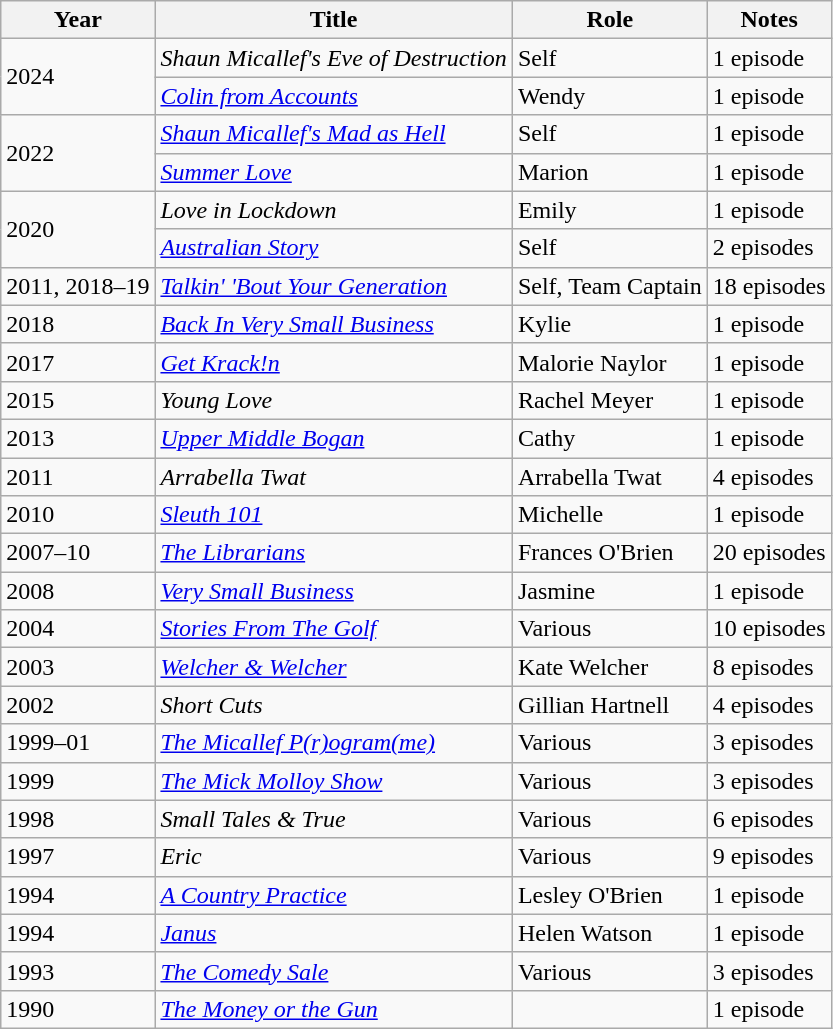<table class="wikitable">
<tr>
<th>Year</th>
<th>Title</th>
<th>Role</th>
<th>Notes</th>
</tr>
<tr>
<td rowspan="2">2024</td>
<td><em>Shaun Micallef's Eve of Destruction</em></td>
<td>Self</td>
<td>1 episode</td>
</tr>
<tr>
<td><em><a href='#'>Colin from Accounts</a></em></td>
<td>Wendy</td>
<td>1 episode</td>
</tr>
<tr>
<td rowspan="2">2022</td>
<td><em><a href='#'>Shaun Micallef's Mad as Hell</a></em></td>
<td>Self</td>
<td>1 episode</td>
</tr>
<tr>
<td><em><a href='#'>Summer Love</a></em></td>
<td>Marion</td>
<td>1 episode</td>
</tr>
<tr>
<td rowspan="2">2020</td>
<td><em>Love in Lockdown</em></td>
<td>Emily</td>
<td>1 episode</td>
</tr>
<tr>
<td><em><a href='#'>Australian Story</a></em></td>
<td>Self</td>
<td>2 episodes</td>
</tr>
<tr>
<td>2011, 2018–19</td>
<td><em><a href='#'>Talkin' 'Bout Your Generation</a></em></td>
<td>Self, Team Captain</td>
<td>18 episodes</td>
</tr>
<tr>
<td>2018</td>
<td><em><a href='#'>Back In Very Small Business</a></em></td>
<td>Kylie</td>
<td>1 episode</td>
</tr>
<tr>
<td>2017</td>
<td><em><a href='#'>Get Krack!n</a></em></td>
<td>Malorie Naylor</td>
<td>1 episode</td>
</tr>
<tr>
<td>2015</td>
<td><em>Young Love</em></td>
<td>Rachel Meyer</td>
<td>1 episode</td>
</tr>
<tr>
<td>2013</td>
<td><em><a href='#'>Upper Middle Bogan</a></em></td>
<td>Cathy</td>
<td>1 episode</td>
</tr>
<tr>
<td>2011</td>
<td><em>Arrabella Twat</em></td>
<td>Arrabella Twat</td>
<td>4 episodes</td>
</tr>
<tr>
<td>2010</td>
<td><em><a href='#'>Sleuth 101</a></em></td>
<td>Michelle</td>
<td>1 episode</td>
</tr>
<tr>
<td>2007–10</td>
<td><em><a href='#'>The Librarians</a></em></td>
<td>Frances O'Brien</td>
<td>20 episodes</td>
</tr>
<tr>
<td>2008</td>
<td><em><a href='#'>Very Small Business</a></em></td>
<td>Jasmine</td>
<td>1 episode</td>
</tr>
<tr>
<td>2004</td>
<td><em><a href='#'>Stories From The Golf</a></em></td>
<td>Various</td>
<td>10 episodes</td>
</tr>
<tr>
<td>2003</td>
<td><em><a href='#'>Welcher & Welcher</a></em></td>
<td>Kate Welcher</td>
<td>8 episodes</td>
</tr>
<tr>
<td>2002</td>
<td><em>Short Cuts</em></td>
<td>Gillian Hartnell</td>
<td>4 episodes</td>
</tr>
<tr>
<td>1999–01</td>
<td><em><a href='#'>The Micallef P(r)ogram(me)</a></em></td>
<td>Various</td>
<td>3 episodes</td>
</tr>
<tr>
<td>1999</td>
<td><em><a href='#'>The Mick Molloy Show</a></em></td>
<td>Various</td>
<td>3 episodes</td>
</tr>
<tr>
<td>1998</td>
<td><em>Small Tales & True</em></td>
<td>Various</td>
<td>6 episodes</td>
</tr>
<tr>
<td>1997</td>
<td><em>Eric</em></td>
<td>Various</td>
<td>9 episodes</td>
</tr>
<tr>
<td>1994</td>
<td><em><a href='#'>A Country Practice</a></em></td>
<td>Lesley O'Brien</td>
<td>1 episode</td>
</tr>
<tr>
<td>1994</td>
<td><em><a href='#'>Janus</a></em></td>
<td>Helen Watson</td>
<td>1 episode</td>
</tr>
<tr>
<td>1993</td>
<td><em><a href='#'>The Comedy Sale</a></em></td>
<td>Various</td>
<td>3 episodes</td>
</tr>
<tr>
<td>1990</td>
<td><em><a href='#'>The Money or the Gun</a></em></td>
<td></td>
<td>1 episode</td>
</tr>
</table>
